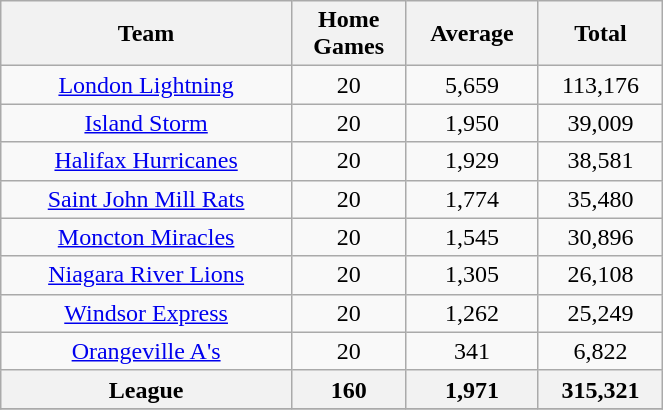<table class="wikitable sortable" width="35%" align=center>
<tr>
<th align=center>Team</th>
<th align=center>Home<br>Games</th>
<th align=center>Average</th>
<th align=center>Total</th>
</tr>
<tr>
<td align=center><a href='#'>London Lightning</a></td>
<td align=center>20</td>
<td align=center>5,659</td>
<td align=center>113,176</td>
</tr>
<tr>
<td align=center><a href='#'>Island Storm</a></td>
<td align=center>20</td>
<td align=center>1,950</td>
<td align=center>39,009</td>
</tr>
<tr>
<td align=center><a href='#'>Halifax Hurricanes</a></td>
<td align=center>20</td>
<td align=center>1,929</td>
<td align=center>38,581</td>
</tr>
<tr>
<td align=center><a href='#'>Saint John Mill Rats</a></td>
<td align=center>20</td>
<td align=center>1,774</td>
<td align=center>35,480</td>
</tr>
<tr>
<td align=center><a href='#'>Moncton Miracles</a></td>
<td align=center>20</td>
<td align=center>1,545</td>
<td align=center>30,896</td>
</tr>
<tr>
<td align=center><a href='#'>Niagara River Lions</a></td>
<td align=center>20</td>
<td align=center>1,305</td>
<td align=center>26,108</td>
</tr>
<tr>
<td align=center><a href='#'>Windsor Express</a></td>
<td align=center>20</td>
<td align=center>1,262</td>
<td align=center>25,249</td>
</tr>
<tr>
<td align=center><a href='#'>Orangeville A's</a></td>
<td align=center>20</td>
<td align=center>341</td>
<td align=center>6,822</td>
</tr>
<tr>
<th>League</th>
<th align=center>160</th>
<th align=center>1,971</th>
<th align=center>315,321</th>
</tr>
<tr>
</tr>
</table>
